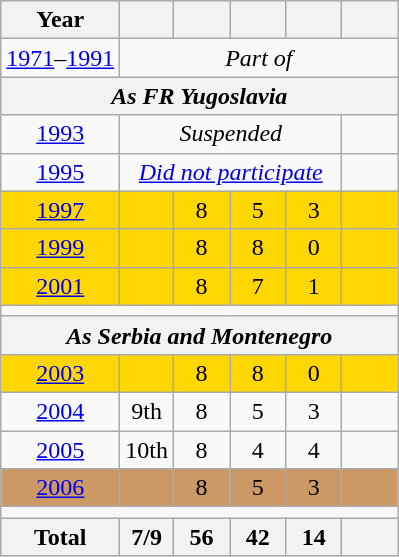<table class="wikitable" style="text-align: center;">
<tr>
<th>Year</th>
<th></th>
<th width=30></th>
<th width=30></th>
<th width=30></th>
<th width=30></th>
</tr>
<tr>
<td><a href='#'>1971</a>–<a href='#'>1991</a></td>
<td colspan=5><em>Part of </em></td>
</tr>
<tr>
<th colspan=6><em>As  FR Yugoslavia</em></th>
</tr>
<tr>
<td> <a href='#'>1993</a></td>
<td colspan=4><em>Suspended</em></td>
<td></td>
</tr>
<tr>
<td> <a href='#'>1995</a></td>
<td colspan=4><em><a href='#'>Did not participate</a></em></td>
<td></td>
</tr>
<tr bgcolor=gold>
<td> <a href='#'>1997</a></td>
<td></td>
<td>8</td>
<td>5</td>
<td>3</td>
<td></td>
</tr>
<tr bgcolor=gold>
<td> <a href='#'>1999</a></td>
<td></td>
<td>8</td>
<td>8</td>
<td>0</td>
<td></td>
</tr>
<tr bgcolor=gold>
<td> <a href='#'>2001</a></td>
<td></td>
<td>8</td>
<td>7</td>
<td>1</td>
<td></td>
</tr>
<tr>
<td colspan=6></td>
</tr>
<tr>
<th colspan=6><em>As  Serbia and Montenegro</em></th>
</tr>
<tr bgcolor=gold>
<td> <a href='#'>2003</a></td>
<td></td>
<td>8</td>
<td>8</td>
<td>0</td>
<td></td>
</tr>
<tr>
<td> <a href='#'>2004</a></td>
<td>9th</td>
<td>8</td>
<td>5</td>
<td>3</td>
<td></td>
</tr>
<tr>
<td> <a href='#'>2005</a></td>
<td>10th</td>
<td>8</td>
<td>4</td>
<td>4</td>
<td></td>
</tr>
<tr bgcolor=#cc9966>
<td> <a href='#'>2006</a></td>
<td></td>
<td>8</td>
<td>5</td>
<td>3</td>
<td></td>
</tr>
<tr>
<td colspan=6></td>
</tr>
<tr>
<th>Total</th>
<th>7/9</th>
<th>56</th>
<th>42</th>
<th>14</th>
<th></th>
</tr>
</table>
